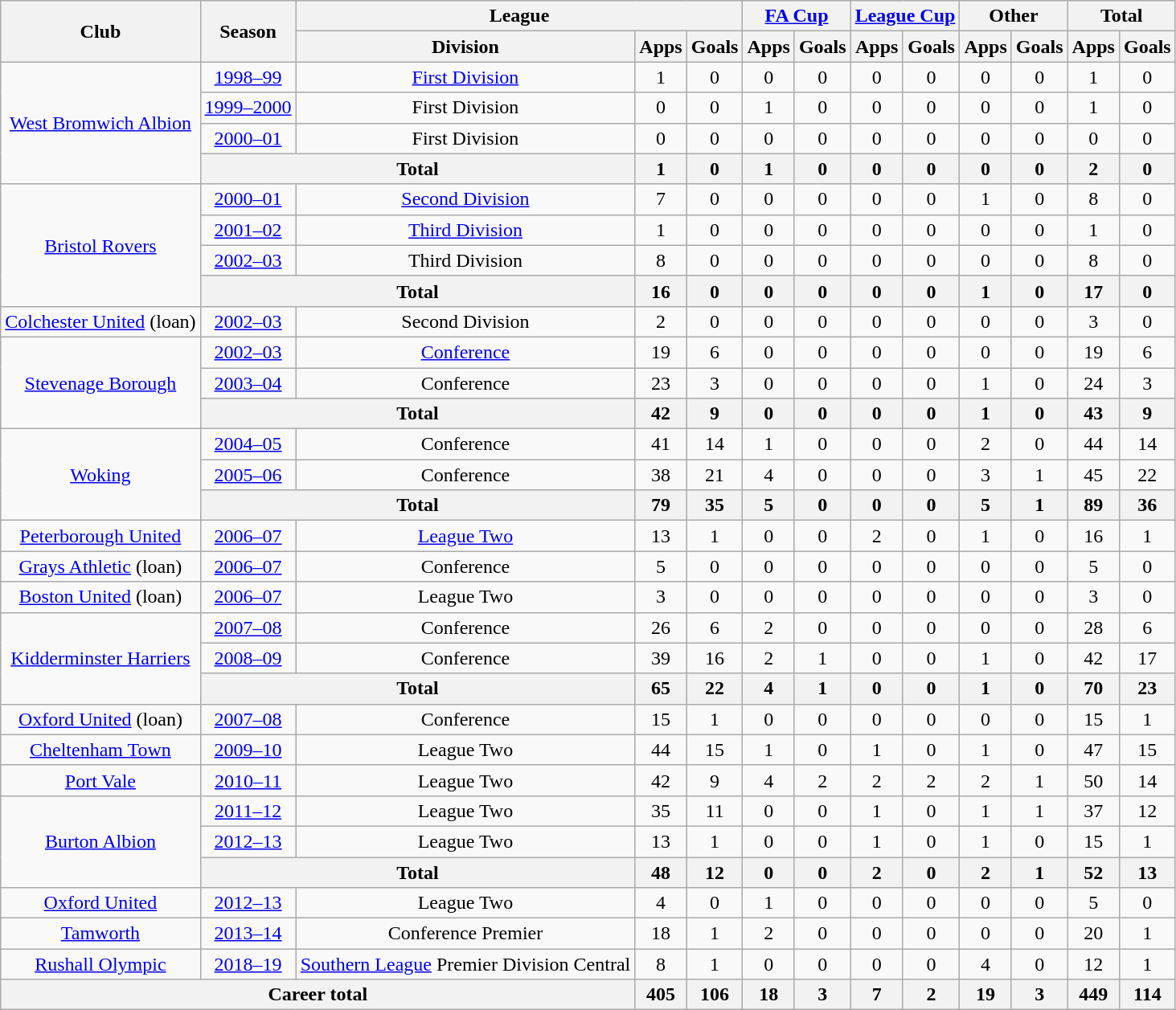<table class="wikitable" style="text-align:center">
<tr>
<th rowspan="2">Club</th>
<th rowspan="2">Season</th>
<th colspan="3">League</th>
<th colspan="2"><a href='#'>FA Cup</a></th>
<th colspan="2"><a href='#'>League Cup</a></th>
<th colspan="2">Other</th>
<th colspan="2">Total</th>
</tr>
<tr>
<th>Division</th>
<th>Apps</th>
<th>Goals</th>
<th>Apps</th>
<th>Goals</th>
<th>Apps</th>
<th>Goals</th>
<th>Apps</th>
<th>Goals</th>
<th>Apps</th>
<th>Goals</th>
</tr>
<tr>
<td rowspan="4"><a href='#'>West Bromwich Albion</a></td>
<td><a href='#'>1998–99</a></td>
<td><a href='#'>First Division</a></td>
<td>1</td>
<td>0</td>
<td>0</td>
<td>0</td>
<td>0</td>
<td>0</td>
<td>0</td>
<td>0</td>
<td>1</td>
<td>0</td>
</tr>
<tr>
<td><a href='#'>1999–2000</a></td>
<td>First Division</td>
<td>0</td>
<td>0</td>
<td>1</td>
<td>0</td>
<td>0</td>
<td>0</td>
<td>0</td>
<td>0</td>
<td>1</td>
<td>0</td>
</tr>
<tr>
<td><a href='#'>2000–01</a></td>
<td>First Division</td>
<td>0</td>
<td>0</td>
<td>0</td>
<td>0</td>
<td>0</td>
<td>0</td>
<td>0</td>
<td>0</td>
<td>0</td>
<td>0</td>
</tr>
<tr>
<th colspan="2">Total</th>
<th>1</th>
<th>0</th>
<th>1</th>
<th>0</th>
<th>0</th>
<th>0</th>
<th>0</th>
<th>0</th>
<th>2</th>
<th>0</th>
</tr>
<tr>
<td rowspan="4"><a href='#'>Bristol Rovers</a></td>
<td><a href='#'>2000–01</a></td>
<td><a href='#'>Second Division</a></td>
<td>7</td>
<td>0</td>
<td>0</td>
<td>0</td>
<td>0</td>
<td>0</td>
<td>1</td>
<td>0</td>
<td>8</td>
<td>0</td>
</tr>
<tr>
<td><a href='#'>2001–02</a></td>
<td><a href='#'>Third Division</a></td>
<td>1</td>
<td>0</td>
<td>0</td>
<td>0</td>
<td>0</td>
<td>0</td>
<td>0</td>
<td>0</td>
<td>1</td>
<td>0</td>
</tr>
<tr>
<td><a href='#'>2002–03</a></td>
<td>Third Division</td>
<td>8</td>
<td>0</td>
<td>0</td>
<td>0</td>
<td>0</td>
<td>0</td>
<td>0</td>
<td>0</td>
<td>8</td>
<td>0</td>
</tr>
<tr>
<th colspan="2">Total</th>
<th>16</th>
<th>0</th>
<th>0</th>
<th>0</th>
<th>0</th>
<th>0</th>
<th>1</th>
<th>0</th>
<th>17</th>
<th>0</th>
</tr>
<tr>
<td><a href='#'>Colchester United</a> (loan)</td>
<td><a href='#'>2002–03</a></td>
<td>Second Division</td>
<td>2</td>
<td>0</td>
<td>0</td>
<td>0</td>
<td>0</td>
<td>0</td>
<td>0</td>
<td>0</td>
<td>3</td>
<td>0</td>
</tr>
<tr>
<td rowspan="3"><a href='#'>Stevenage Borough</a></td>
<td><a href='#'>2002–03</a></td>
<td><a href='#'>Conference</a></td>
<td>19</td>
<td>6</td>
<td>0</td>
<td>0</td>
<td>0</td>
<td>0</td>
<td>0</td>
<td>0</td>
<td>19</td>
<td>6</td>
</tr>
<tr>
<td><a href='#'>2003–04</a></td>
<td>Conference</td>
<td>23</td>
<td>3</td>
<td>0</td>
<td>0</td>
<td>0</td>
<td>0</td>
<td>1</td>
<td>0</td>
<td>24</td>
<td>3</td>
</tr>
<tr>
<th colspan="2">Total</th>
<th>42</th>
<th>9</th>
<th>0</th>
<th>0</th>
<th>0</th>
<th>0</th>
<th>1</th>
<th>0</th>
<th>43</th>
<th>9</th>
</tr>
<tr>
<td rowspan="3"><a href='#'>Woking</a></td>
<td><a href='#'>2004–05</a></td>
<td>Conference</td>
<td>41</td>
<td>14</td>
<td>1</td>
<td>0</td>
<td>0</td>
<td>0</td>
<td>2</td>
<td>0</td>
<td>44</td>
<td>14</td>
</tr>
<tr>
<td><a href='#'>2005–06</a></td>
<td>Conference</td>
<td>38</td>
<td>21</td>
<td>4</td>
<td>0</td>
<td>0</td>
<td>0</td>
<td>3</td>
<td>1</td>
<td>45</td>
<td>22</td>
</tr>
<tr>
<th colspan="2">Total</th>
<th>79</th>
<th>35</th>
<th>5</th>
<th>0</th>
<th>0</th>
<th>0</th>
<th>5</th>
<th>1</th>
<th>89</th>
<th>36</th>
</tr>
<tr>
<td><a href='#'>Peterborough United</a></td>
<td><a href='#'>2006–07</a></td>
<td><a href='#'>League Two</a></td>
<td>13</td>
<td>1</td>
<td>0</td>
<td>0</td>
<td>2</td>
<td>0</td>
<td>1</td>
<td>0</td>
<td>16</td>
<td>1</td>
</tr>
<tr>
<td><a href='#'>Grays Athletic</a> (loan)</td>
<td><a href='#'>2006–07</a></td>
<td>Conference</td>
<td>5</td>
<td>0</td>
<td>0</td>
<td>0</td>
<td>0</td>
<td>0</td>
<td>0</td>
<td>0</td>
<td>5</td>
<td>0</td>
</tr>
<tr>
<td><a href='#'>Boston United</a> (loan)</td>
<td><a href='#'>2006–07</a></td>
<td>League Two</td>
<td>3</td>
<td>0</td>
<td>0</td>
<td>0</td>
<td>0</td>
<td>0</td>
<td>0</td>
<td>0</td>
<td>3</td>
<td>0</td>
</tr>
<tr>
<td rowspan="3"><a href='#'>Kidderminster Harriers</a></td>
<td><a href='#'>2007–08</a></td>
<td>Conference</td>
<td>26</td>
<td>6</td>
<td>2</td>
<td>0</td>
<td>0</td>
<td>0</td>
<td>0</td>
<td>0</td>
<td>28</td>
<td>6</td>
</tr>
<tr>
<td><a href='#'>2008–09</a></td>
<td>Conference</td>
<td>39</td>
<td>16</td>
<td>2</td>
<td>1</td>
<td>0</td>
<td>0</td>
<td>1</td>
<td>0</td>
<td>42</td>
<td>17</td>
</tr>
<tr>
<th colspan="2">Total</th>
<th>65</th>
<th>22</th>
<th>4</th>
<th>1</th>
<th>0</th>
<th>0</th>
<th>1</th>
<th>0</th>
<th>70</th>
<th>23</th>
</tr>
<tr>
<td><a href='#'>Oxford United</a> (loan)</td>
<td><a href='#'>2007–08</a></td>
<td>Conference</td>
<td>15</td>
<td>1</td>
<td>0</td>
<td>0</td>
<td>0</td>
<td>0</td>
<td>0</td>
<td>0</td>
<td>15</td>
<td>1</td>
</tr>
<tr>
<td><a href='#'>Cheltenham Town</a></td>
<td><a href='#'>2009–10</a></td>
<td>League Two</td>
<td>44</td>
<td>15</td>
<td>1</td>
<td>0</td>
<td>1</td>
<td>0</td>
<td>1</td>
<td>0</td>
<td>47</td>
<td>15</td>
</tr>
<tr>
<td><a href='#'>Port Vale</a></td>
<td><a href='#'>2010–11</a></td>
<td>League Two</td>
<td>42</td>
<td>9</td>
<td>4</td>
<td>2</td>
<td>2</td>
<td>2</td>
<td>2</td>
<td>1</td>
<td>50</td>
<td>14</td>
</tr>
<tr>
<td rowspan="3"><a href='#'>Burton Albion</a></td>
<td><a href='#'>2011–12</a></td>
<td>League Two</td>
<td>35</td>
<td>11</td>
<td>0</td>
<td>0</td>
<td>1</td>
<td>0</td>
<td>1</td>
<td>1</td>
<td>37</td>
<td>12</td>
</tr>
<tr>
<td><a href='#'>2012–13</a></td>
<td>League Two</td>
<td>13</td>
<td>1</td>
<td>0</td>
<td>0</td>
<td>1</td>
<td>0</td>
<td>1</td>
<td>0</td>
<td>15</td>
<td>1</td>
</tr>
<tr>
<th colspan="2">Total</th>
<th>48</th>
<th>12</th>
<th>0</th>
<th>0</th>
<th>2</th>
<th>0</th>
<th>2</th>
<th>1</th>
<th>52</th>
<th>13</th>
</tr>
<tr>
<td><a href='#'>Oxford United</a></td>
<td><a href='#'>2012–13</a></td>
<td>League Two</td>
<td>4</td>
<td>0</td>
<td>1</td>
<td>0</td>
<td>0</td>
<td>0</td>
<td>0</td>
<td>0</td>
<td>5</td>
<td>0</td>
</tr>
<tr>
<td><a href='#'>Tamworth</a></td>
<td><a href='#'>2013–14</a></td>
<td>Conference Premier</td>
<td>18</td>
<td>1</td>
<td>2</td>
<td>0</td>
<td>0</td>
<td>0</td>
<td>0</td>
<td>0</td>
<td>20</td>
<td>1</td>
</tr>
<tr>
<td><a href='#'>Rushall Olympic</a></td>
<td><a href='#'>2018–19</a></td>
<td><a href='#'>Southern League</a> Premier Division Central</td>
<td>8</td>
<td>1</td>
<td>0</td>
<td>0</td>
<td>0</td>
<td>0</td>
<td>4</td>
<td>0</td>
<td>12</td>
<td>1</td>
</tr>
<tr>
<th colspan="3">Career total</th>
<th>405</th>
<th>106</th>
<th>18</th>
<th>3</th>
<th>7</th>
<th>2</th>
<th>19</th>
<th>3</th>
<th>449</th>
<th>114</th>
</tr>
</table>
